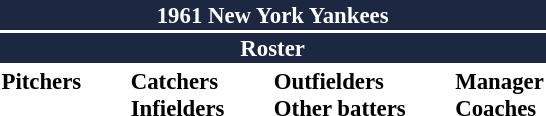<table class="toccolours" style="font-size: 95%;">
<tr>
<th colspan="10" style="background:#1c2841; color:white; text-align:center;">1961 New York Yankees</th>
</tr>
<tr>
<td colspan="10" style="background:#1c2841; color:white; text-align:center;"><strong>Roster</strong></td>
</tr>
<tr>
<td style="vertical-align:top"><strong>Pitchers</strong><br>














</td>
<td style="width:25px;"></td>
<td style="vertical-align:top"><strong>Catchers</strong><br>

<strong>Infielders</strong>









</td>
<td style="width:25px;"></td>
<td style="vertical-align:top"><strong>Outfielders</strong><br>





<strong>Other batters</strong>

</td>
<td style="width:25px;"></td>
<td style="vertical-align:top"><strong>Manager</strong><br>
<strong>Coaches</strong>




</td>
</tr>
</table>
